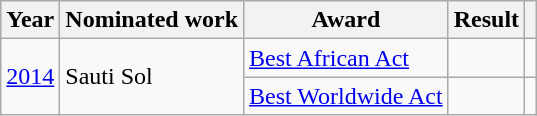<table class ="wikitable">
<tr>
<th>Year</th>
<th>Nominated work</th>
<th>Award</th>
<th>Result</th>
<th></th>
</tr>
<tr>
<td rowspan="2"><a href='#'>2014</a></td>
<td rowspan="2">Sauti Sol</td>
<td><a href='#'>Best African Act</a></td>
<td></td>
<td></td>
</tr>
<tr>
<td><a href='#'>Best Worldwide Act</a></td>
<td></td>
<td></td>
</tr>
</table>
